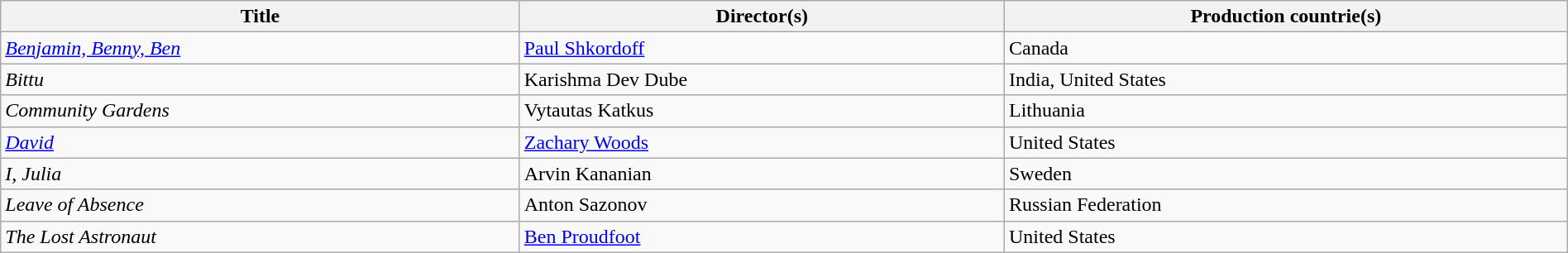<table class="sortable wikitable" style="width:100%; margin-bottom:4px" cellpadding="5">
<tr>
<th scope="col">Title</th>
<th scope="col">Director(s)</th>
<th scope="col">Production countrie(s)</th>
</tr>
<tr>
<td><em><a href='#'>Benjamin, Benny, Ben</a></em></td>
<td><a href='#'>Paul Shkordoff</a></td>
<td>Canada</td>
</tr>
<tr>
<td><em>Bittu</em></td>
<td>Karishma Dev Dube</td>
<td>India, United States</td>
</tr>
<tr>
<td><em>Community Gardens</em></td>
<td>Vytautas Katkus</td>
<td>Lithuania</td>
</tr>
<tr>
<td><em><a href='#'>David</a></em></td>
<td><a href='#'>Zachary Woods</a></td>
<td>United States</td>
</tr>
<tr>
<td><em>I, Julia</em></td>
<td>Arvin Kananian</td>
<td>Sweden</td>
</tr>
<tr>
<td><em>Leave of Absence</em></td>
<td>Anton Sazonov</td>
<td>Russian Federation</td>
</tr>
<tr>
<td><em>The Lost Astronaut</em></td>
<td><a href='#'>Ben Proudfoot</a></td>
<td>United States</td>
</tr>
</table>
